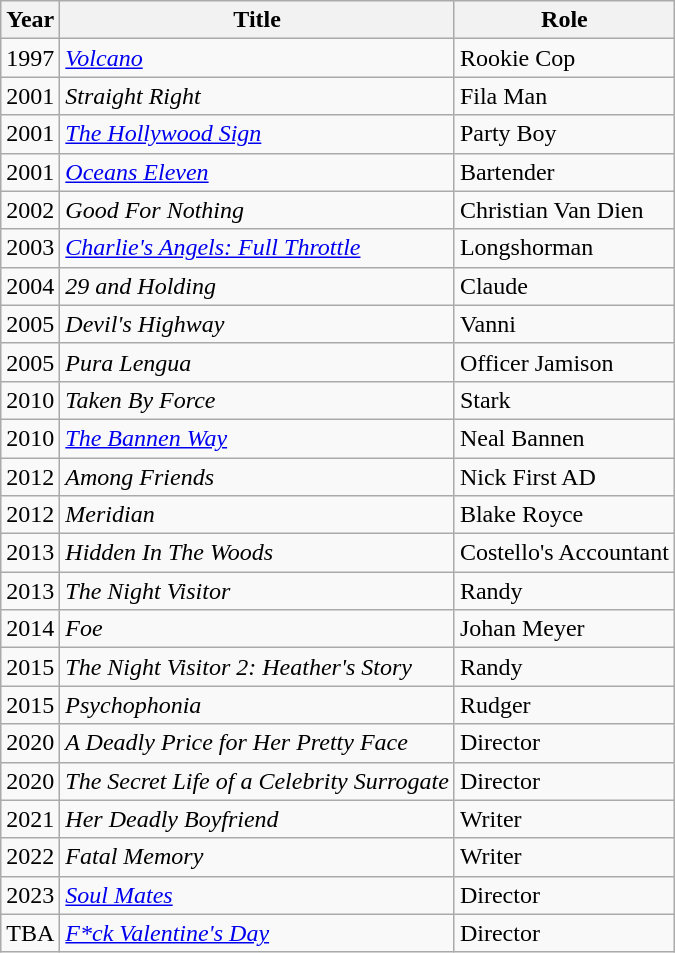<table class="wikitable">
<tr>
<th>Year</th>
<th>Title</th>
<th>Role</th>
</tr>
<tr>
<td>1997</td>
<td><em><a href='#'>Volcano</a></em></td>
<td>Rookie Cop</td>
</tr>
<tr>
<td>2001</td>
<td><em>Straight Right</em></td>
<td>Fila Man</td>
</tr>
<tr>
<td>2001</td>
<td><em><a href='#'>The Hollywood Sign</a></em></td>
<td>Party Boy</td>
</tr>
<tr>
<td>2001</td>
<td><em><a href='#'>Oceans Eleven</a></em></td>
<td>Bartender</td>
</tr>
<tr>
<td>2002</td>
<td><em>Good For Nothing</em></td>
<td>Christian Van Dien</td>
</tr>
<tr>
<td>2003</td>
<td><em><a href='#'>Charlie's Angels: Full Throttle</a></em></td>
<td>Longshorman</td>
</tr>
<tr>
<td>2004</td>
<td><em>29 and Holding</em></td>
<td>Claude</td>
</tr>
<tr>
<td>2005</td>
<td><em>Devil's Highway</em></td>
<td>Vanni</td>
</tr>
<tr>
<td>2005</td>
<td><em>Pura Lengua</em></td>
<td>Officer Jamison</td>
</tr>
<tr>
<td>2010</td>
<td><em>Taken By Force</em></td>
<td>Stark</td>
</tr>
<tr>
<td>2010</td>
<td><em><a href='#'>The Bannen Way</a></em></td>
<td>Neal Bannen</td>
</tr>
<tr>
<td>2012</td>
<td><em>Among Friends</em></td>
<td>Nick First AD</td>
</tr>
<tr>
<td>2012</td>
<td><em>Meridian</em></td>
<td>Blake Royce</td>
</tr>
<tr>
<td>2013</td>
<td><em>Hidden In The Woods</em></td>
<td>Costello's Accountant</td>
</tr>
<tr>
<td>2013</td>
<td><em>The Night Visitor</em></td>
<td>Randy</td>
</tr>
<tr>
<td>2014</td>
<td><em>Foe</em></td>
<td>Johan Meyer</td>
</tr>
<tr>
<td>2015</td>
<td><em>The Night Visitor 2: Heather's Story</em></td>
<td>Randy</td>
</tr>
<tr>
<td>2015</td>
<td><em>Psychophonia </em></td>
<td>Rudger</td>
</tr>
<tr>
<td>2020</td>
<td><em>A Deadly Price for Her Pretty Face</em></td>
<td>Director</td>
</tr>
<tr>
<td>2020</td>
<td><em>The Secret Life of a Celebrity Surrogate</em></td>
<td>Director</td>
</tr>
<tr>
<td>2021</td>
<td><em>Her Deadly Boyfriend</em></td>
<td>Writer</td>
</tr>
<tr>
<td>2022</td>
<td><em>Fatal Memory</em></td>
<td>Writer</td>
</tr>
<tr>
<td>2023</td>
<td><em><a href='#'>Soul Mates</a></em></td>
<td>Director</td>
</tr>
<tr>
<td>TBA</td>
<td><em><a href='#'>F*ck Valentine's Day</a></em></td>
<td>Director</td>
</tr>
</table>
